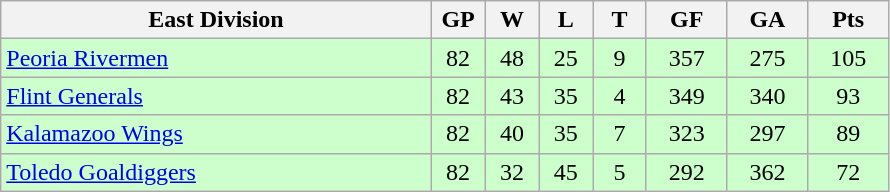<table class="wikitable">
<tr>
<th width="40%">East Division</th>
<th width="5%">GP</th>
<th width="5%">W</th>
<th width="5%">L</th>
<th width="5%">T</th>
<th width="7.5%">GF</th>
<th width="7.5%">GA</th>
<th width="7.5%">Pts</th>
</tr>
<tr align="center" bgcolor="#CCFFCC">
<td align="left"><a href='#'>Peoria Rivermen</a></td>
<td>82</td>
<td>48</td>
<td>25</td>
<td>9</td>
<td>357</td>
<td>275</td>
<td>105</td>
</tr>
<tr align="center" bgcolor="#CCFFCC">
<td align="left"><a href='#'>Flint Generals</a></td>
<td>82</td>
<td>43</td>
<td>35</td>
<td>4</td>
<td>349</td>
<td>340</td>
<td>93</td>
</tr>
<tr align="center" bgcolor="#CCFFCC">
<td align="left"><a href='#'>Kalamazoo Wings</a></td>
<td>82</td>
<td>40</td>
<td>35</td>
<td>7</td>
<td>323</td>
<td>297</td>
<td>89</td>
</tr>
<tr align="center" bgcolor="#CCFFCC">
<td align="left"><a href='#'>Toledo Goaldiggers</a></td>
<td>82</td>
<td>32</td>
<td>45</td>
<td>5</td>
<td>292</td>
<td>362</td>
<td>72</td>
</tr>
</table>
